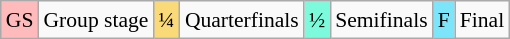<table class="wikitable" style="margin:0.5em auto; font-size:90%; line-height:1.25em;">
<tr>
<td style="background-color:#FFBBBB; text-align:center;">GS</td>
<td>Group stage</td>
<td style="background-color:#FAD978; text-align:center;">¼</td>
<td>Quarterfinals</td>
<td style="background-color:#7DFADB; text-align:center;">½</td>
<td>Semifinals</td>
<td style="background-color:#7DE5FA; text-align:center;">F</td>
<td>Final</td>
</tr>
</table>
